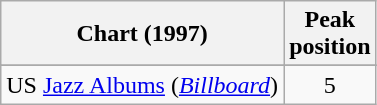<table class="wikitable sortable">
<tr>
<th>Chart (1997)</th>
<th>Peak<br>position</th>
</tr>
<tr>
</tr>
<tr>
<td>US <a href='#'>Jazz Albums</a> (<em><a href='#'>Billboard</a></em>)</td>
<td align=center>5</td>
</tr>
</table>
